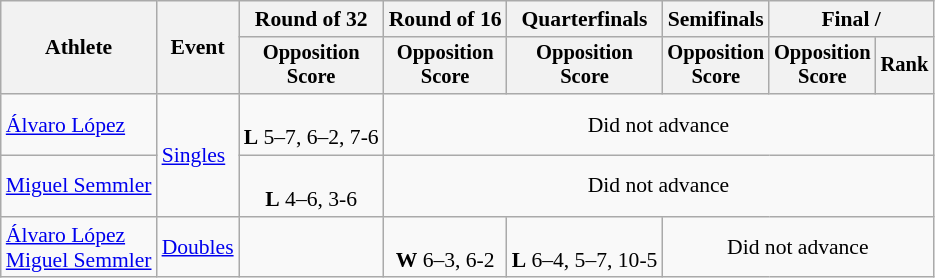<table class=wikitable style="font-size:90%">
<tr>
<th rowspan="2">Athlete</th>
<th rowspan="2">Event</th>
<th>Round of 32</th>
<th>Round of 16</th>
<th>Quarterfinals</th>
<th>Semifinals</th>
<th colspan=2>Final / </th>
</tr>
<tr style="font-size:95%">
<th>Opposition<br>Score</th>
<th>Opposition<br>Score</th>
<th>Opposition<br>Score</th>
<th>Opposition<br>Score</th>
<th>Opposition<br>Score</th>
<th>Rank</th>
</tr>
<tr align=center>
<td align=left><a href='#'>Álvaro López</a></td>
<td align=left rowspan=2><a href='#'>Singles</a></td>
<td><br><strong>L</strong> 5–7, 6–2, 7-6</td>
<td colspan="5">Did not advance</td>
</tr>
<tr align=center>
<td align=left><a href='#'>Miguel Semmler</a></td>
<td><br><strong>L</strong> 4–6, 3-6</td>
<td colspan="5">Did not advance</td>
</tr>
<tr align=center>
<td align=left><a href='#'>Álvaro López</a><br><a href='#'>Miguel Semmler</a></td>
<td align=left><a href='#'>Doubles</a></td>
<td></td>
<td><br><strong>W</strong> 6–3, 6-2</td>
<td><br><strong>L</strong> 6–4, 5–7, 10-5</td>
<td colspan="3">Did not advance</td>
</tr>
</table>
